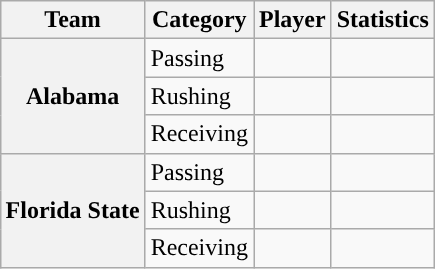<table class="wikitable" style="float:right">
<tr>
<th>Team</th>
<th>Category</th>
<th>Player</th>
<th>Statistics</th>
</tr>
<tr>
<th rowspan=3>Alabama</th>
<td>Passing</td>
<td></td>
<td></td>
</tr>
<tr>
<td>Rushing</td>
<td></td>
<td></td>
</tr>
<tr>
<td>Receiving</td>
<td></td>
<td></td>
</tr>
<tr>
<th rowspan=3>Florida State</th>
<td>Passing</td>
<td></td>
<td></td>
</tr>
<tr>
<td>Rushing</td>
<td></td>
<td></td>
</tr>
<tr>
<td>Receiving</td>
<td></td>
<td></td>
</tr>
</table>
